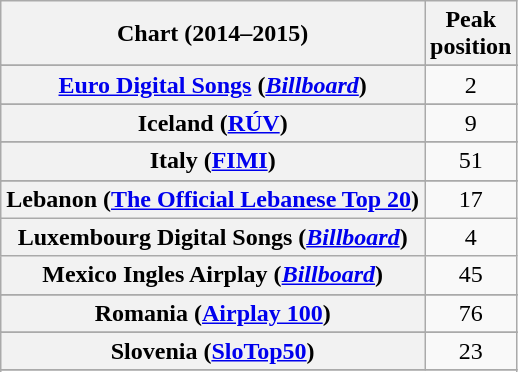<table class="wikitable sortable plainrowheaders" style="text-align:center">
<tr>
<th scope="col">Chart (2014–2015)</th>
<th scope="col">Peak<br>position</th>
</tr>
<tr>
</tr>
<tr>
</tr>
<tr>
</tr>
<tr>
</tr>
<tr>
</tr>
<tr>
</tr>
<tr>
</tr>
<tr>
</tr>
<tr>
</tr>
<tr>
</tr>
<tr>
<th scope="row"><a href='#'>Euro Digital Songs</a> (<em><a href='#'>Billboard</a></em>)</th>
<td>2</td>
</tr>
<tr>
</tr>
<tr>
</tr>
<tr>
</tr>
<tr>
</tr>
<tr>
<th scope="row">Iceland (<a href='#'>RÚV</a>)</th>
<td>9</td>
</tr>
<tr>
</tr>
<tr>
<th scope="row">Italy (<a href='#'>FIMI</a>)</th>
<td>51</td>
</tr>
<tr>
</tr>
<tr>
<th scope="row">Lebanon (<a href='#'>The Official Lebanese Top 20</a>)</th>
<td>17</td>
</tr>
<tr>
<th scope="row">Luxembourg Digital Songs (<em><a href='#'>Billboard</a></em>)</th>
<td>4</td>
</tr>
<tr>
<th scope="row">Mexico Ingles Airplay (<em><a href='#'>Billboard</a></em>)</th>
<td>45</td>
</tr>
<tr>
</tr>
<tr>
</tr>
<tr>
</tr>
<tr>
<th scope="row">Romania (<a href='#'>Airplay 100</a>)</th>
<td align="center">76</td>
</tr>
<tr>
</tr>
<tr>
</tr>
<tr>
</tr>
<tr>
</tr>
<tr>
<th scope="row">Slovenia (<a href='#'>SloTop50</a>)</th>
<td align=center>23</td>
</tr>
<tr>
</tr>
<tr>
</tr>
<tr>
</tr>
<tr>
</tr>
<tr>
</tr>
<tr>
</tr>
</table>
